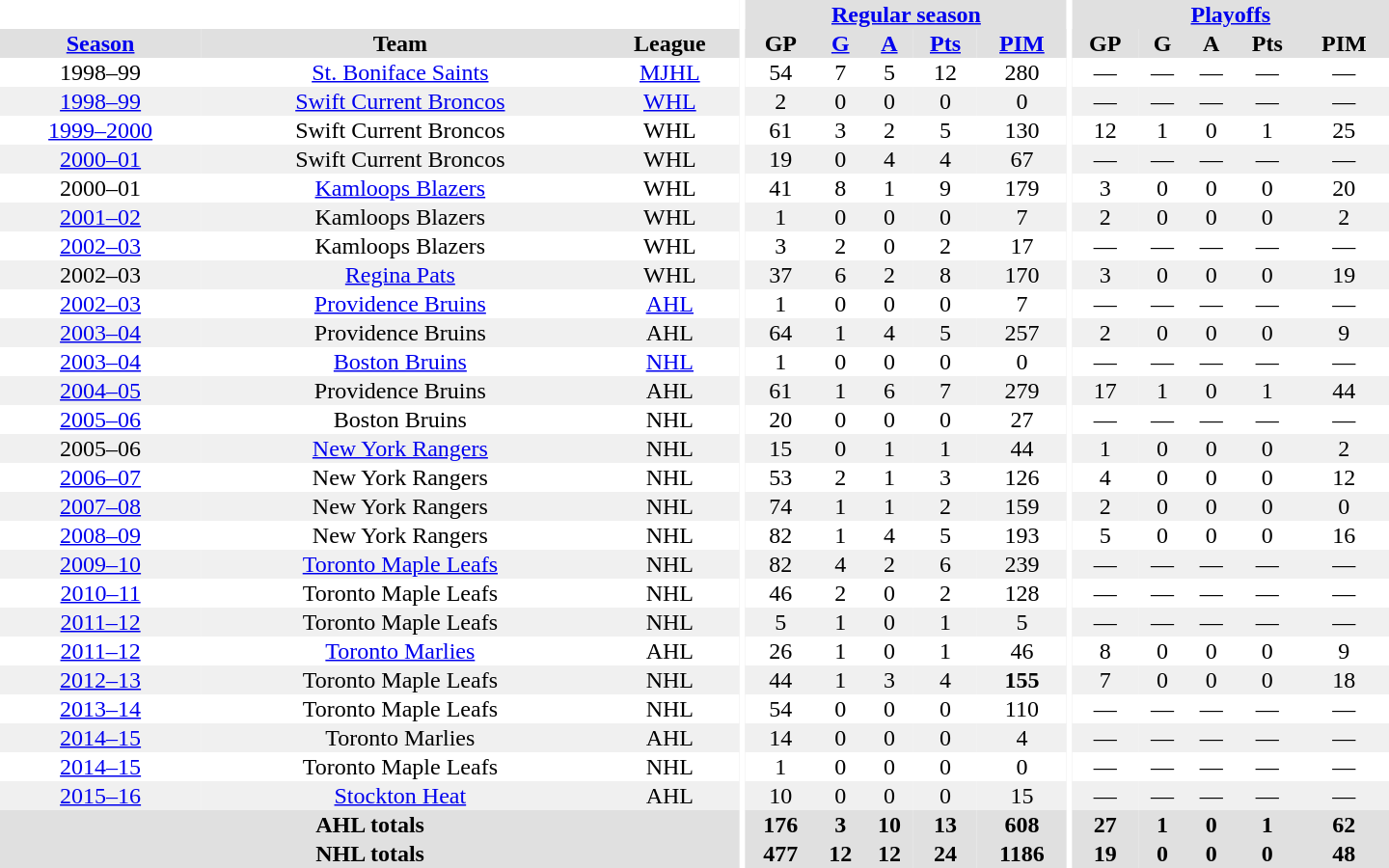<table border="0" cellpadding="1" cellspacing="0" style="text-align:center; width:60em">
<tr bgcolor="#e0e0e0">
<th colspan="3" bgcolor="#ffffff"></th>
<th rowspan="99" bgcolor="#ffffff"></th>
<th colspan="5"><a href='#'>Regular season</a></th>
<th rowspan="99" bgcolor="#ffffff"></th>
<th colspan="5"><a href='#'>Playoffs</a></th>
</tr>
<tr bgcolor="#e0e0e0">
<th><a href='#'>Season</a></th>
<th>Team</th>
<th>League</th>
<th>GP</th>
<th><a href='#'>G</a></th>
<th><a href='#'>A</a></th>
<th><a href='#'>Pts</a></th>
<th><a href='#'>PIM</a></th>
<th>GP</th>
<th>G</th>
<th>A</th>
<th>Pts</th>
<th>PIM</th>
</tr>
<tr>
<td>1998–99</td>
<td><a href='#'>St. Boniface Saints</a></td>
<td><a href='#'>MJHL</a></td>
<td>54</td>
<td>7</td>
<td>5</td>
<td>12</td>
<td>280</td>
<td>—</td>
<td>—</td>
<td>—</td>
<td>—</td>
<td>—</td>
</tr>
<tr bgcolor="#f0f0f0">
<td><a href='#'>1998–99</a></td>
<td><a href='#'>Swift Current Broncos</a></td>
<td><a href='#'>WHL</a></td>
<td>2</td>
<td>0</td>
<td>0</td>
<td>0</td>
<td>0</td>
<td>—</td>
<td>—</td>
<td>—</td>
<td>—</td>
<td>—</td>
</tr>
<tr>
<td><a href='#'>1999–2000</a></td>
<td>Swift Current Broncos</td>
<td>WHL</td>
<td>61</td>
<td>3</td>
<td>2</td>
<td>5</td>
<td>130</td>
<td>12</td>
<td>1</td>
<td>0</td>
<td>1</td>
<td>25</td>
</tr>
<tr bgcolor="#f0f0f0">
<td><a href='#'>2000–01</a></td>
<td>Swift Current Broncos</td>
<td>WHL</td>
<td>19</td>
<td>0</td>
<td>4</td>
<td>4</td>
<td>67</td>
<td>—</td>
<td>—</td>
<td>—</td>
<td>—</td>
<td>—</td>
</tr>
<tr>
<td>2000–01</td>
<td><a href='#'>Kamloops Blazers</a></td>
<td>WHL</td>
<td>41</td>
<td>8</td>
<td>1</td>
<td>9</td>
<td>179</td>
<td>3</td>
<td>0</td>
<td>0</td>
<td>0</td>
<td>20</td>
</tr>
<tr bgcolor="#f0f0f0">
<td><a href='#'>2001–02</a></td>
<td>Kamloops Blazers</td>
<td>WHL</td>
<td>1</td>
<td>0</td>
<td>0</td>
<td>0</td>
<td>7</td>
<td>2</td>
<td>0</td>
<td>0</td>
<td>0</td>
<td>2</td>
</tr>
<tr>
<td><a href='#'>2002–03</a></td>
<td>Kamloops Blazers</td>
<td>WHL</td>
<td>3</td>
<td>2</td>
<td>0</td>
<td>2</td>
<td>17</td>
<td>—</td>
<td>—</td>
<td>—</td>
<td>—</td>
<td>—</td>
</tr>
<tr bgcolor="#f0f0f0">
<td>2002–03</td>
<td><a href='#'>Regina Pats</a></td>
<td>WHL</td>
<td>37</td>
<td>6</td>
<td>2</td>
<td>8</td>
<td>170</td>
<td>3</td>
<td>0</td>
<td>0</td>
<td>0</td>
<td>19</td>
</tr>
<tr>
<td><a href='#'>2002–03</a></td>
<td><a href='#'>Providence Bruins</a></td>
<td><a href='#'>AHL</a></td>
<td>1</td>
<td>0</td>
<td>0</td>
<td>0</td>
<td>7</td>
<td>—</td>
<td>—</td>
<td>—</td>
<td>—</td>
<td>—</td>
</tr>
<tr bgcolor="#f0f0f0">
<td><a href='#'>2003–04</a></td>
<td>Providence Bruins</td>
<td>AHL</td>
<td>64</td>
<td>1</td>
<td>4</td>
<td>5</td>
<td>257</td>
<td>2</td>
<td>0</td>
<td>0</td>
<td>0</td>
<td>9</td>
</tr>
<tr>
<td><a href='#'>2003–04</a></td>
<td><a href='#'>Boston Bruins</a></td>
<td><a href='#'>NHL</a></td>
<td>1</td>
<td>0</td>
<td>0</td>
<td>0</td>
<td>0</td>
<td>—</td>
<td>—</td>
<td>—</td>
<td>—</td>
<td>—</td>
</tr>
<tr bgcolor="#f0f0f0">
<td><a href='#'>2004–05</a></td>
<td>Providence Bruins</td>
<td>AHL</td>
<td>61</td>
<td>1</td>
<td>6</td>
<td>7</td>
<td>279</td>
<td>17</td>
<td>1</td>
<td>0</td>
<td>1</td>
<td>44</td>
</tr>
<tr>
<td><a href='#'>2005–06</a></td>
<td>Boston Bruins</td>
<td>NHL</td>
<td>20</td>
<td>0</td>
<td>0</td>
<td>0</td>
<td>27</td>
<td>—</td>
<td>—</td>
<td>—</td>
<td>—</td>
<td>—</td>
</tr>
<tr bgcolor="#f0f0f0">
<td>2005–06</td>
<td><a href='#'>New York Rangers</a></td>
<td>NHL</td>
<td>15</td>
<td>0</td>
<td>1</td>
<td>1</td>
<td>44</td>
<td>1</td>
<td>0</td>
<td>0</td>
<td>0</td>
<td>2</td>
</tr>
<tr>
<td><a href='#'>2006–07</a></td>
<td>New York Rangers</td>
<td>NHL</td>
<td>53</td>
<td>2</td>
<td>1</td>
<td>3</td>
<td>126</td>
<td>4</td>
<td>0</td>
<td>0</td>
<td>0</td>
<td>12</td>
</tr>
<tr bgcolor="#f0f0f0">
<td><a href='#'>2007–08</a></td>
<td>New York Rangers</td>
<td>NHL</td>
<td>74</td>
<td>1</td>
<td>1</td>
<td>2</td>
<td>159</td>
<td>2</td>
<td>0</td>
<td>0</td>
<td>0</td>
<td>0</td>
</tr>
<tr>
<td><a href='#'>2008–09</a></td>
<td>New York Rangers</td>
<td>NHL</td>
<td>82</td>
<td>1</td>
<td>4</td>
<td>5</td>
<td>193</td>
<td>5</td>
<td>0</td>
<td>0</td>
<td>0</td>
<td>16</td>
</tr>
<tr bgcolor="#f0f0f0">
<td><a href='#'>2009–10</a></td>
<td><a href='#'>Toronto Maple Leafs</a></td>
<td>NHL</td>
<td>82</td>
<td>4</td>
<td>2</td>
<td>6</td>
<td>239</td>
<td>—</td>
<td>—</td>
<td>—</td>
<td>—</td>
<td>—</td>
</tr>
<tr>
<td><a href='#'>2010–11</a></td>
<td>Toronto Maple Leafs</td>
<td>NHL</td>
<td>46</td>
<td>2</td>
<td>0</td>
<td>2</td>
<td>128</td>
<td>—</td>
<td>—</td>
<td>—</td>
<td>—</td>
<td>—</td>
</tr>
<tr bgcolor="#f0f0f0">
<td><a href='#'>2011–12</a></td>
<td>Toronto Maple Leafs</td>
<td>NHL</td>
<td>5</td>
<td>1</td>
<td>0</td>
<td>1</td>
<td>5</td>
<td>—</td>
<td>—</td>
<td>—</td>
<td>—</td>
<td>—</td>
</tr>
<tr>
<td><a href='#'>2011–12</a></td>
<td><a href='#'>Toronto Marlies</a></td>
<td>AHL</td>
<td>26</td>
<td>1</td>
<td>0</td>
<td>1</td>
<td>46</td>
<td>8</td>
<td>0</td>
<td>0</td>
<td>0</td>
<td>9</td>
</tr>
<tr bgcolor="#f0f0f0">
<td><a href='#'>2012–13</a></td>
<td>Toronto Maple Leafs</td>
<td>NHL</td>
<td>44</td>
<td>1</td>
<td>3</td>
<td>4</td>
<td><strong>155</strong></td>
<td>7</td>
<td>0</td>
<td>0</td>
<td>0</td>
<td>18</td>
</tr>
<tr>
<td><a href='#'>2013–14</a></td>
<td>Toronto Maple Leafs</td>
<td>NHL</td>
<td>54</td>
<td>0</td>
<td>0</td>
<td>0</td>
<td>110</td>
<td>—</td>
<td>—</td>
<td>—</td>
<td>—</td>
<td>—</td>
</tr>
<tr bgcolor="#f0f0f0">
<td><a href='#'>2014–15</a></td>
<td>Toronto Marlies</td>
<td>AHL</td>
<td>14</td>
<td>0</td>
<td>0</td>
<td>0</td>
<td>4</td>
<td>—</td>
<td>—</td>
<td>—</td>
<td>—</td>
<td>—</td>
</tr>
<tr>
<td><a href='#'>2014–15</a></td>
<td>Toronto Maple Leafs</td>
<td>NHL</td>
<td>1</td>
<td>0</td>
<td>0</td>
<td>0</td>
<td>0</td>
<td>—</td>
<td>—</td>
<td>—</td>
<td>—</td>
<td>—</td>
</tr>
<tr bgcolor="#f0f0f0">
<td><a href='#'>2015–16</a></td>
<td><a href='#'>Stockton Heat</a></td>
<td>AHL</td>
<td>10</td>
<td>0</td>
<td>0</td>
<td>0</td>
<td>15</td>
<td>—</td>
<td>—</td>
<td>—</td>
<td>—</td>
<td>—</td>
</tr>
<tr bgcolor="#e0e0e0">
<th colspan="3">AHL totals</th>
<th>176</th>
<th>3</th>
<th>10</th>
<th>13</th>
<th>608</th>
<th>27</th>
<th>1</th>
<th>0</th>
<th>1</th>
<th>62</th>
</tr>
<tr bgcolor="#e0e0e0">
<th colspan="3">NHL totals</th>
<th>477</th>
<th>12</th>
<th>12</th>
<th>24</th>
<th>1186</th>
<th>19</th>
<th>0</th>
<th>0</th>
<th>0</th>
<th>48</th>
</tr>
</table>
